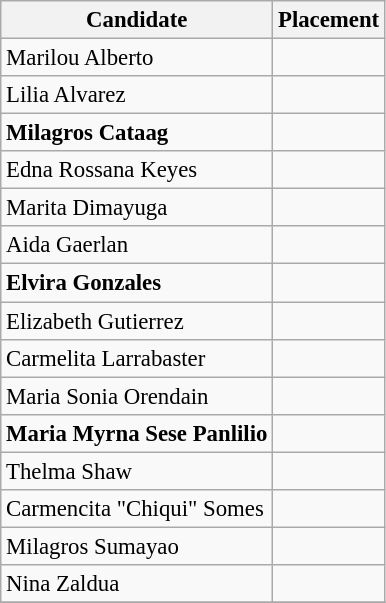<table class="wikitable sortable" style="font-size: 95%;">
<tr>
<th>Candidate</th>
<th>Placement</th>
</tr>
<tr>
<td>Marilou Alberto</td>
<td></td>
</tr>
<tr>
<td>Lilia Alvarez</td>
<td></td>
</tr>
<tr>
<td><strong>Milagros Cataag</strong></td>
<td></td>
</tr>
<tr>
<td>Edna Rossana Keyes</td>
<td></td>
</tr>
<tr>
<td>Marita Dimayuga</td>
<td></td>
</tr>
<tr>
<td>Aida Gaerlan</td>
<td></td>
</tr>
<tr>
<td><strong>Elvira Gonzales</strong></td>
<td></td>
</tr>
<tr>
<td>Elizabeth Gutierrez</td>
<td></td>
</tr>
<tr>
<td>Carmelita Larrabaster</td>
<td></td>
</tr>
<tr>
<td>Maria Sonia Orendain</td>
<td></td>
</tr>
<tr>
<td><strong>Maria Myrna Sese Panlilio</strong></td>
<td></td>
</tr>
<tr>
<td>Thelma Shaw</td>
<td></td>
</tr>
<tr>
<td>Carmencita "Chiqui" Somes</td>
<td></td>
</tr>
<tr>
<td>Milagros Sumayao</td>
<td></td>
</tr>
<tr>
<td>Nina Zaldua</td>
<td></td>
</tr>
<tr>
</tr>
</table>
